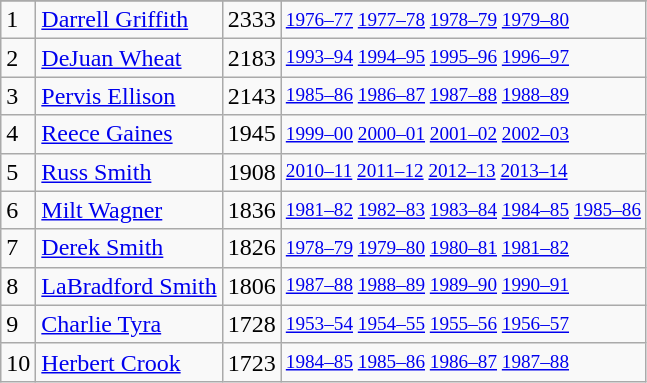<table class="wikitable">
<tr>
</tr>
<tr>
<td>1</td>
<td><a href='#'>Darrell Griffith</a></td>
<td>2333</td>
<td style="font-size:80%;"><a href='#'>1976–77</a> <a href='#'>1977–78</a> <a href='#'>1978–79</a> <a href='#'>1979–80</a></td>
</tr>
<tr>
<td>2</td>
<td><a href='#'>DeJuan Wheat</a></td>
<td>2183</td>
<td style="font-size:80%;"><a href='#'>1993–94</a> <a href='#'>1994–95</a> <a href='#'>1995–96</a> <a href='#'>1996–97</a></td>
</tr>
<tr>
<td>3</td>
<td><a href='#'>Pervis Ellison</a></td>
<td>2143</td>
<td style="font-size:80%;"><a href='#'>1985–86</a> <a href='#'>1986–87</a> <a href='#'>1987–88</a> <a href='#'>1988–89</a></td>
</tr>
<tr>
<td>4</td>
<td><a href='#'>Reece Gaines</a></td>
<td>1945</td>
<td style="font-size:80%;"><a href='#'>1999–00</a> <a href='#'>2000–01</a> <a href='#'>2001–02</a> <a href='#'>2002–03</a></td>
</tr>
<tr>
<td>5</td>
<td><a href='#'>Russ Smith</a></td>
<td>1908</td>
<td style="font-size:80%;"><a href='#'>2010–11</a> <a href='#'>2011–12</a> <a href='#'>2012–13</a> <a href='#'>2013–14</a></td>
</tr>
<tr>
<td>6</td>
<td><a href='#'>Milt Wagner</a></td>
<td>1836</td>
<td style="font-size:80%;"><a href='#'>1981–82</a> <a href='#'>1982–83</a> <a href='#'>1983–84</a> <a href='#'>1984–85</a> <a href='#'>1985–86</a></td>
</tr>
<tr>
<td>7</td>
<td><a href='#'>Derek Smith</a></td>
<td>1826</td>
<td style="font-size:80%;"><a href='#'>1978–79</a> <a href='#'>1979–80</a> <a href='#'>1980–81</a> <a href='#'>1981–82</a></td>
</tr>
<tr>
<td>8</td>
<td><a href='#'>LaBradford Smith</a></td>
<td>1806</td>
<td style="font-size:80%;"><a href='#'>1987–88</a> <a href='#'>1988–89</a> <a href='#'>1989–90</a> <a href='#'>1990–91</a></td>
</tr>
<tr>
<td>9</td>
<td><a href='#'>Charlie Tyra</a></td>
<td>1728</td>
<td style="font-size:80%;"><a href='#'>1953–54</a> <a href='#'>1954–55</a> <a href='#'>1955–56</a> <a href='#'>1956–57</a></td>
</tr>
<tr>
<td>10</td>
<td><a href='#'>Herbert Crook</a></td>
<td>1723</td>
<td style="font-size:80%;"><a href='#'>1984–85</a> <a href='#'>1985–86</a> <a href='#'>1986–87</a> <a href='#'>1987–88</a></td>
</tr>
</table>
